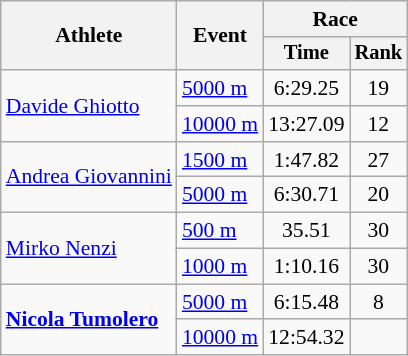<table class="wikitable" style="font-size:90%">
<tr>
<th rowspan=2>Athlete</th>
<th rowspan=2>Event</th>
<th colspan="2">Race</th>
</tr>
<tr style="font-size:95%">
<th>Time</th>
<th>Rank</th>
</tr>
<tr align=center>
<td align=left rowspan=2><a href='#'>Davide Ghiotto</a></td>
<td align=left><a href='#'>5000 m</a></td>
<td>6:29.25</td>
<td>19</td>
</tr>
<tr align=center>
<td align=left><a href='#'>10000 m</a></td>
<td>13:27.09</td>
<td>12</td>
</tr>
<tr align=center>
<td align=left rowspan=2><a href='#'>Andrea Giovannini</a></td>
<td align=left><a href='#'>1500 m</a></td>
<td>1:47.82</td>
<td>27</td>
</tr>
<tr align=center>
<td align=left><a href='#'>5000 m</a></td>
<td>6:30.71</td>
<td>20</td>
</tr>
<tr align=center>
<td align=left rowspan=2><a href='#'>Mirko Nenzi</a></td>
<td align=left><a href='#'>500 m</a></td>
<td>35.51</td>
<td>30</td>
</tr>
<tr align=center>
<td align=left><a href='#'>1000 m</a></td>
<td>1:10.16</td>
<td>30</td>
</tr>
<tr align=center>
<td align=left rowspan=2><strong><a href='#'>Nicola Tumolero</a></strong></td>
<td align=left><a href='#'>5000 m</a></td>
<td>6:15.48</td>
<td>8</td>
</tr>
<tr align=center>
<td align=left><a href='#'>10000 m</a></td>
<td>12:54.32</td>
<td></td>
</tr>
</table>
